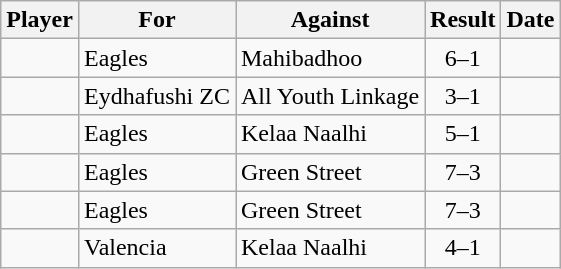<table class="wikitable sorttable">
<tr>
<th>Player</th>
<th>For</th>
<th>Against</th>
<th style="text-align:center">Result</th>
<th>Date</th>
</tr>
<tr>
<td> </td>
<td>Eagles</td>
<td>Mahibadhoo</td>
<td style="text-align:center;">6–1</td>
<td></td>
</tr>
<tr>
<td> </td>
<td>Eydhafushi ZC</td>
<td>All Youth Linkage</td>
<td style="text-align:center;">3–1</td>
<td></td>
</tr>
<tr>
<td> </td>
<td>Eagles</td>
<td>Kelaa Naalhi</td>
<td style="text-align:center;">5–1</td>
<td></td>
</tr>
<tr>
<td> </td>
<td>Eagles</td>
<td>Green Street</td>
<td style="text-align:center;">7–3</td>
<td></td>
</tr>
<tr>
<td> </td>
<td>Eagles</td>
<td>Green Street</td>
<td style="text-align:center;">7–3</td>
<td></td>
</tr>
<tr>
<td> </td>
<td>Valencia</td>
<td>Kelaa Naalhi</td>
<td style="text-align:center;">4–1</td>
<td></td>
</tr>
</table>
